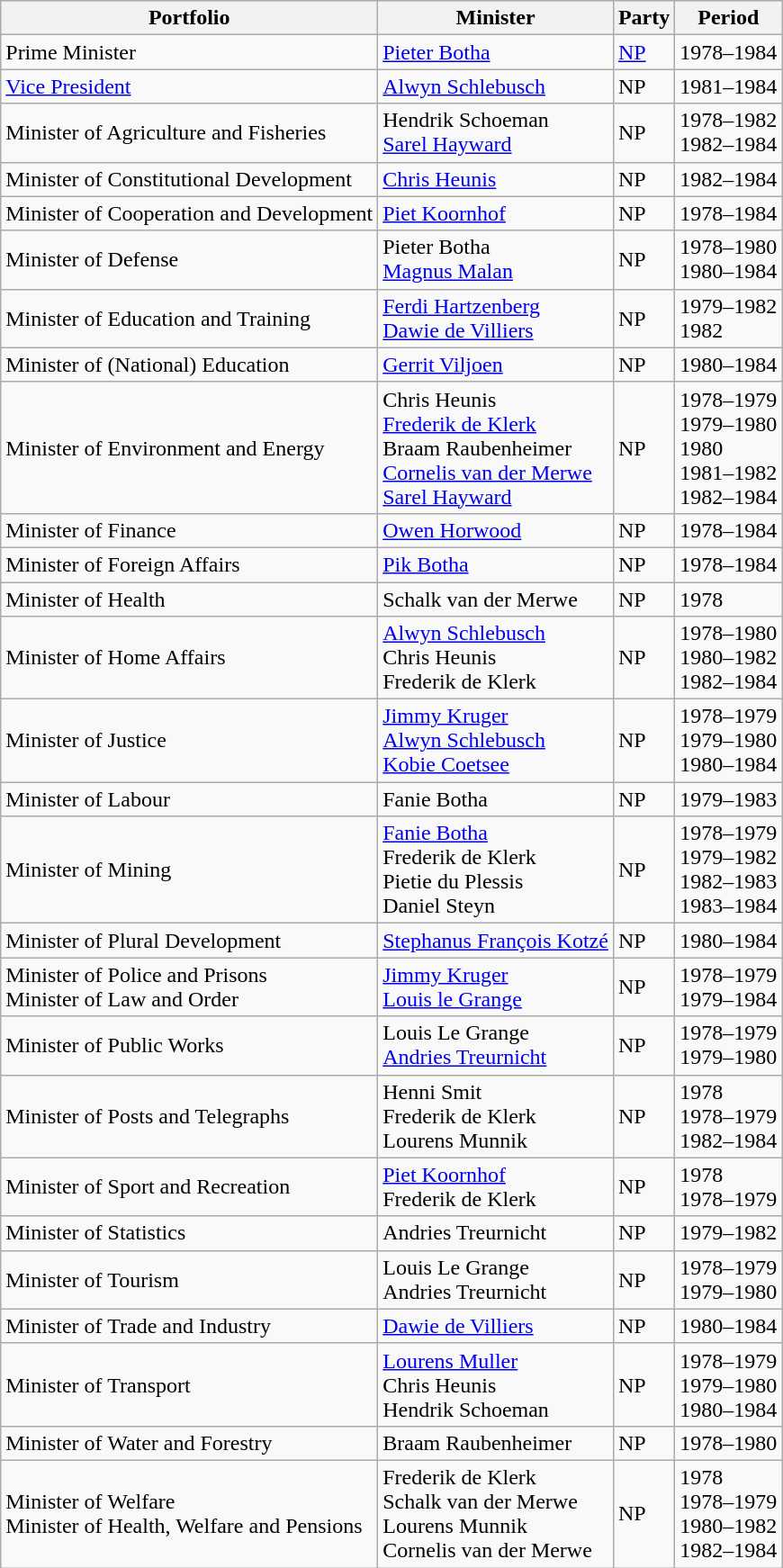<table class="wikitable">
<tr>
<th>Portfolio</th>
<th>Minister</th>
<th>Party</th>
<th>Period</th>
</tr>
<tr>
<td>Prime Minister</td>
<td><a href='#'>Pieter Botha</a></td>
<td><a href='#'>NP</a></td>
<td>1978–1984</td>
</tr>
<tr>
<td><a href='#'>Vice President</a></td>
<td><a href='#'>Alwyn Schlebusch</a></td>
<td>NP</td>
<td>1981–1984</td>
</tr>
<tr>
<td>Minister of Agriculture and Fisheries</td>
<td>Hendrik Schoeman<br><a href='#'>Sarel Hayward</a></td>
<td>NP</td>
<td>1978–1982<br>1982–1984</td>
</tr>
<tr>
<td>Minister of Constitutional Development</td>
<td><a href='#'>Chris Heunis</a></td>
<td>NP</td>
<td>1982–1984</td>
</tr>
<tr>
<td>Minister of Cooperation and Development</td>
<td><a href='#'>Piet Koornhof</a></td>
<td>NP</td>
<td>1978–1984</td>
</tr>
<tr>
<td>Minister of Defense</td>
<td>Pieter Botha<br><a href='#'>Magnus Malan</a></td>
<td>NP</td>
<td>1978–1980<br>1980–1984</td>
</tr>
<tr>
<td>Minister of Education and Training</td>
<td><a href='#'>Ferdi Hartzenberg</a><br><a href='#'>Dawie de Villiers</a></td>
<td>NP</td>
<td>1979–1982<br>1982</td>
</tr>
<tr>
<td>Minister of (National) Education</td>
<td><a href='#'>Gerrit Viljoen</a></td>
<td>NP</td>
<td>1980–1984</td>
</tr>
<tr>
<td>Minister of Environment and Energy</td>
<td>Chris Heunis<br> <a href='#'>Frederik de Klerk</a><br>Braam Raubenheimer<br> <a href='#'>Cornelis van der Merwe</a><br><a href='#'>Sarel Hayward</a></td>
<td>NP</td>
<td>1978–1979<br>1979–1980<br>1980<br>1981–1982<br>1982–1984</td>
</tr>
<tr>
<td>Minister of Finance</td>
<td><a href='#'>Owen Horwood</a></td>
<td>NP</td>
<td>1978–1984</td>
</tr>
<tr>
<td>Minister of Foreign Affairs</td>
<td><a href='#'>Pik Botha</a></td>
<td>NP</td>
<td>1978–1984</td>
</tr>
<tr>
<td>Minister of Health</td>
<td>Schalk van der Merwe</td>
<td>NP</td>
<td>1978</td>
</tr>
<tr>
<td>Minister of Home Affairs</td>
<td><a href='#'>Alwyn Schlebusch</a><br> Chris Heunis<br> Frederik de Klerk</td>
<td>NP</td>
<td>1978–1980<br>1980–1982<br>1982–1984</td>
</tr>
<tr>
<td>Minister of Justice</td>
<td><a href='#'>Jimmy Kruger</a><br><a href='#'>Alwyn Schlebusch</a><br> <a href='#'>Kobie Coetsee</a></td>
<td>NP</td>
<td>1978–1979<br>1979–1980<br>1980–1984</td>
</tr>
<tr>
<td>Minister of Labour</td>
<td>Fanie Botha</td>
<td>NP</td>
<td>1979–1983</td>
</tr>
<tr>
<td>Minister of Mining</td>
<td><a href='#'>Fanie Botha</a><br> Frederik de Klerk<br> Pietie du Plessis<br>Daniel Steyn</td>
<td>NP</td>
<td>1978–1979<br>1979–1982<br>1982–1983<br>1983–1984</td>
</tr>
<tr>
<td>Minister of Plural Development</td>
<td><a href='#'>Stephanus François Kotzé</a></td>
<td>NP</td>
<td>1980–1984</td>
</tr>
<tr>
<td>Minister of Police and Prisons<br>Minister of Law and Order</td>
<td><a href='#'>Jimmy Kruger</a><br><a href='#'>Louis le Grange</a></td>
<td>NP</td>
<td>1978–1979<br>1979–1984</td>
</tr>
<tr>
<td>Minister of Public Works</td>
<td>Louis Le Grange<br> <a href='#'>Andries Treurnicht</a></td>
<td>NP</td>
<td>1978–1979<br>1979–1980</td>
</tr>
<tr>
<td>Minister of Posts and Telegraphs</td>
<td>Henni Smit<br>Frederik de Klerk<br>Lourens Munnik</td>
<td>NP</td>
<td>1978<br>1978–1979<br>1982–1984</td>
</tr>
<tr>
<td>Minister of Sport and Recreation</td>
<td><a href='#'>Piet Koornhof</a><br> Frederik de Klerk</td>
<td>NP</td>
<td>1978<br>1978–1979</td>
</tr>
<tr>
<td>Minister of Statistics</td>
<td>Andries Treurnicht</td>
<td>NP</td>
<td>1979–1982</td>
</tr>
<tr>
<td>Minister of Tourism</td>
<td>Louis Le Grange<br> Andries Treurnicht</td>
<td>NP</td>
<td>1978–1979<br>1979–1980</td>
</tr>
<tr>
<td>Minister of Trade and Industry</td>
<td><a href='#'>Dawie de Villiers</a></td>
<td>NP</td>
<td>1980–1984</td>
</tr>
<tr>
<td>Minister of Transport</td>
<td><a href='#'>Lourens Muller</a><br> Chris Heunis<br>Hendrik Schoeman</td>
<td>NP</td>
<td>1978–1979<br>1979–1980<br>1980–1984</td>
</tr>
<tr>
<td>Minister of Water and Forestry</td>
<td>Braam Raubenheimer</td>
<td>NP</td>
<td>1978–1980</td>
</tr>
<tr>
<td>Minister of Welfare<br>Minister of Health, Welfare and Pensions</td>
<td>Frederik de Klerk<br>Schalk van der Merwe<br>Lourens Munnik<br>Cornelis van der Merwe</td>
<td>NP</td>
<td>1978<br>1978–1979<br>1980–1982<br>1982–1984</td>
</tr>
</table>
